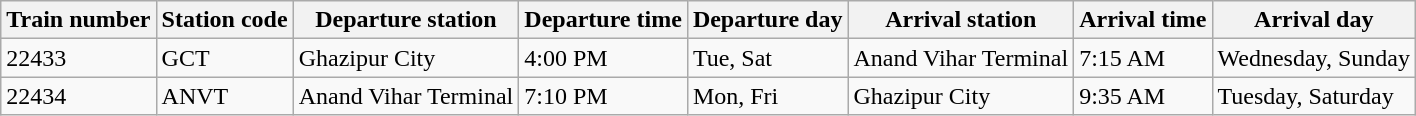<table class="wikitable">
<tr>
<th>Train number</th>
<th>Station code</th>
<th>Departure station</th>
<th>Departure time</th>
<th>Departure day</th>
<th>Arrival station</th>
<th>Arrival time</th>
<th>Arrival day</th>
</tr>
<tr>
<td>22433</td>
<td>GCT</td>
<td>Ghazipur City</td>
<td>4:00 PM</td>
<td>Tue, Sat</td>
<td>Anand Vihar Terminal</td>
<td>7:15 AM</td>
<td>Wednesday, Sunday</td>
</tr>
<tr>
<td>22434</td>
<td>ANVT</td>
<td>Anand Vihar Terminal</td>
<td>7:10 PM</td>
<td>Mon, Fri</td>
<td>Ghazipur City</td>
<td>9:35 AM</td>
<td>Tuesday, Saturday</td>
</tr>
</table>
